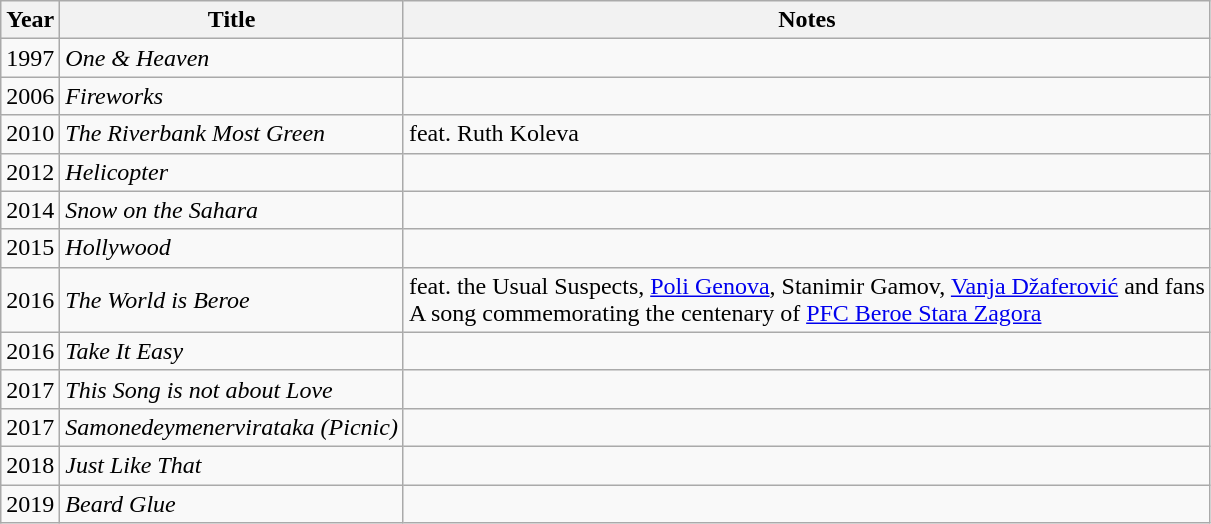<table class="wikitable sortable">
<tr>
<th>Year</th>
<th>Title</th>
<th>Notes</th>
</tr>
<tr>
<td>1997</td>
<td><em>One & Heaven</em></td>
<td></td>
</tr>
<tr>
<td>2006</td>
<td><em>Fireworks</em></td>
<td></td>
</tr>
<tr>
<td>2010</td>
<td><em>The Riverbank Most Green</em></td>
<td>feat. Ruth Koleva</td>
</tr>
<tr>
<td>2012</td>
<td><em>Helicopter</em></td>
<td></td>
</tr>
<tr>
<td>2014</td>
<td><em>Snow on the Sahara</em></td>
<td></td>
</tr>
<tr>
<td>2015</td>
<td><em>Hollywood</em></td>
<td></td>
</tr>
<tr>
<td>2016</td>
<td><em>The World is Beroe</em></td>
<td>feat. the Usual Suspects, <a href='#'>Poli Genova</a>, Stanimir Gamov, <a href='#'>Vanja Džaferović</a> and fans<br>A song commemorating the centenary of <a href='#'>PFC Beroe Stara Zagora</a></td>
</tr>
<tr>
<td>2016</td>
<td><em>Take It Easy</em></td>
<td></td>
</tr>
<tr>
<td>2017</td>
<td><em>This Song is not about Love</em></td>
<td></td>
</tr>
<tr>
<td>2017</td>
<td><em>Samonedeymenervirataka (Picnic)</em></td>
<td></td>
</tr>
<tr>
<td>2018</td>
<td><em>Just Like That</em></td>
<td></td>
</tr>
<tr>
<td>2019</td>
<td><em>Beard Glue</em></td>
<td></td>
</tr>
</table>
